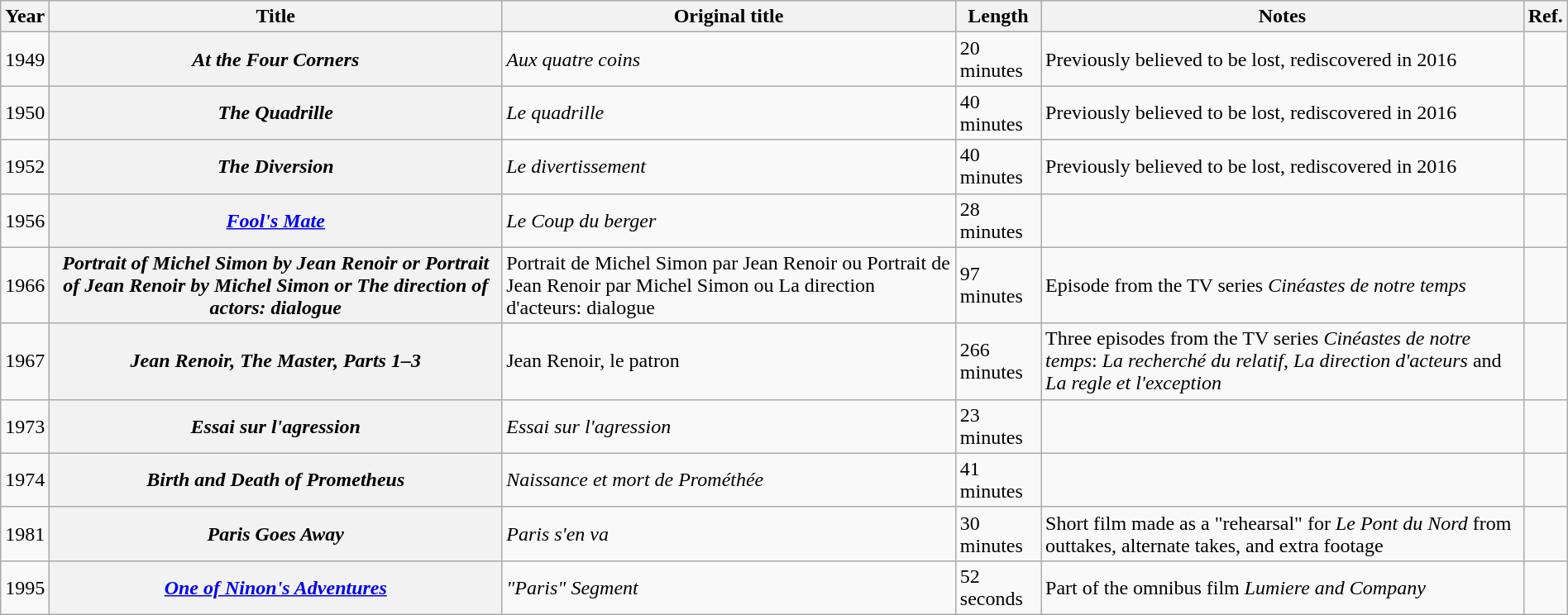<table class="wikitable plainrowheaders sortable" style="width:100%;">
<tr>
<th scope="col">Year</th>
<th scope="col">Title</th>
<th scope="col">Original title</th>
<th scope="col">Length</th>
<th scope="col" class="unsortable">Notes</th>
<th scope="col" class="unsortable">Ref.</th>
</tr>
<tr>
<td align="center">1949</td>
<th scope="row"><em>At the Four Corners</em></th>
<td><em>Aux quatre coins</em></td>
<td>20 minutes</td>
<td>Previously believed to be lost, rediscovered in 2016</td>
<td></td>
</tr>
<tr>
<td align="center">1950</td>
<th scope="row"><em>The Quadrille</em></th>
<td><em>Le quadrille</em></td>
<td>40 minutes</td>
<td>Previously believed to be lost, rediscovered in 2016</td>
<td></td>
</tr>
<tr>
<td align="center">1952</td>
<th scope="row"><em>The Diversion</em></th>
<td><em>Le divertissement</em></td>
<td>40 minutes</td>
<td>Previously believed to be lost, rediscovered in 2016</td>
<td></td>
</tr>
<tr>
<td align="center">1956</td>
<th scope="row"><em><a href='#'>Fool's Mate</a></em></th>
<td><em>Le Coup du berger</em></td>
<td>28 minutes</td>
<td></td>
<td></td>
</tr>
<tr>
<td align="center">1966</td>
<th scope="row"><em>Portrait of Michel Simon by Jean Renoir or Portrait of Jean Renoir by Michel Simon or The direction of actors: dialogue</em></th>
<td>Portrait de Michel Simon par Jean Renoir ou Portrait de Jean Renoir par Michel Simon ou La direction d'acteurs: dialogue</td>
<td>97 minutes</td>
<td>Episode from the TV series <em>Cinéastes de notre temps</em></td>
<td></td>
</tr>
<tr>
<td align="center">1967</td>
<th scope="row"><em>Jean Renoir, The Master, Parts 1–3</em></th>
<td>Jean Renoir, le patron</td>
<td>266 minutes</td>
<td>Three episodes from the TV series <em>Cinéastes de notre temps</em>: <em>La recherché du relatif</em>, <em>La direction d'acteurs</em> and <em>La regle et l'exception</em></td>
<td></td>
</tr>
<tr>
<td align="center">1973</td>
<th scope="row"><em>Essai sur l'agression</em></th>
<td><em>Essai sur l'agression</em></td>
<td>23 minutes</td>
<td></td>
<td></td>
</tr>
<tr>
<td align="center">1974</td>
<th scope="row"><em>Birth and Death of Prometheus</em></th>
<td><em>Naissance et mort de Prométhée</em></td>
<td>41 minutes</td>
<td></td>
<td></td>
</tr>
<tr>
<td align="center">1981</td>
<th scope="row"><em>Paris Goes Away</em></th>
<td><em>Paris s'en va</em></td>
<td>30 minutes</td>
<td>Short film made as a "rehearsal" for <em>Le Pont du Nord</em> from outtakes, alternate takes, and extra footage</td>
<td></td>
</tr>
<tr>
<td align="center">1995</td>
<th scope="row"><em><a href='#'>One of Ninon's Adventures</a></em></th>
<td><em>"Paris" Segment</em></td>
<td>52 seconds</td>
<td>Part of the omnibus film <em>Lumiere and Company</em></td>
<td></td>
</tr>
</table>
